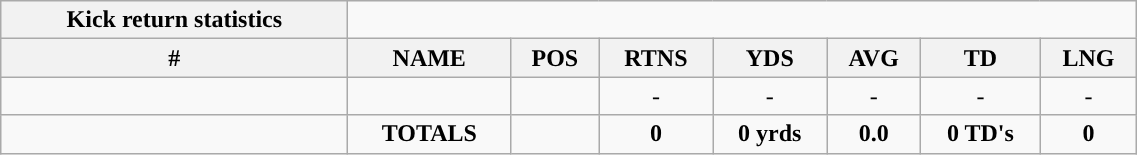<table style="width:60%; text-align:center;" class="wikitable collapsible collapsed">
<tr>
<th style="text-align:center; ">Kick return statistics</th>
</tr>
<tr>
<th>#</th>
<th>NAME</th>
<th>POS</th>
<th>RTNS</th>
<th>YDS</th>
<th>AVG</th>
<th>TD</th>
<th>LNG</th>
</tr>
<tr>
<td></td>
<td></td>
<td></td>
<td>-</td>
<td>-</td>
<td>-</td>
<td>-</td>
<td>-</td>
</tr>
<tr>
<td></td>
<td><strong>TOTALS</strong></td>
<td></td>
<td><strong>0</strong></td>
<td><strong>0 yrds</strong></td>
<td><strong>0.0</strong></td>
<td><strong>0 TD's</strong></td>
<td><strong>0</strong></td>
</tr>
</table>
